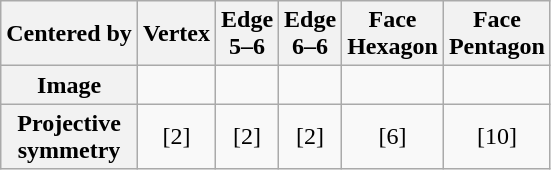<table class=wikitable>
<tr>
<th>Centered by</th>
<th>Vertex</th>
<th>Edge<br>5–6</th>
<th>Edge<br>6–6</th>
<th>Face<br>Hexagon</th>
<th>Face<br>Pentagon</th>
</tr>
<tr>
<th>Image</th>
<td></td>
<td></td>
<td></td>
<td></td>
<td></td>
</tr>
<tr align=center>
<th>Projective<br>symmetry</th>
<td>[2]</td>
<td>[2]</td>
<td>[2]</td>
<td>[6]</td>
<td>[10]</td>
</tr>
</table>
